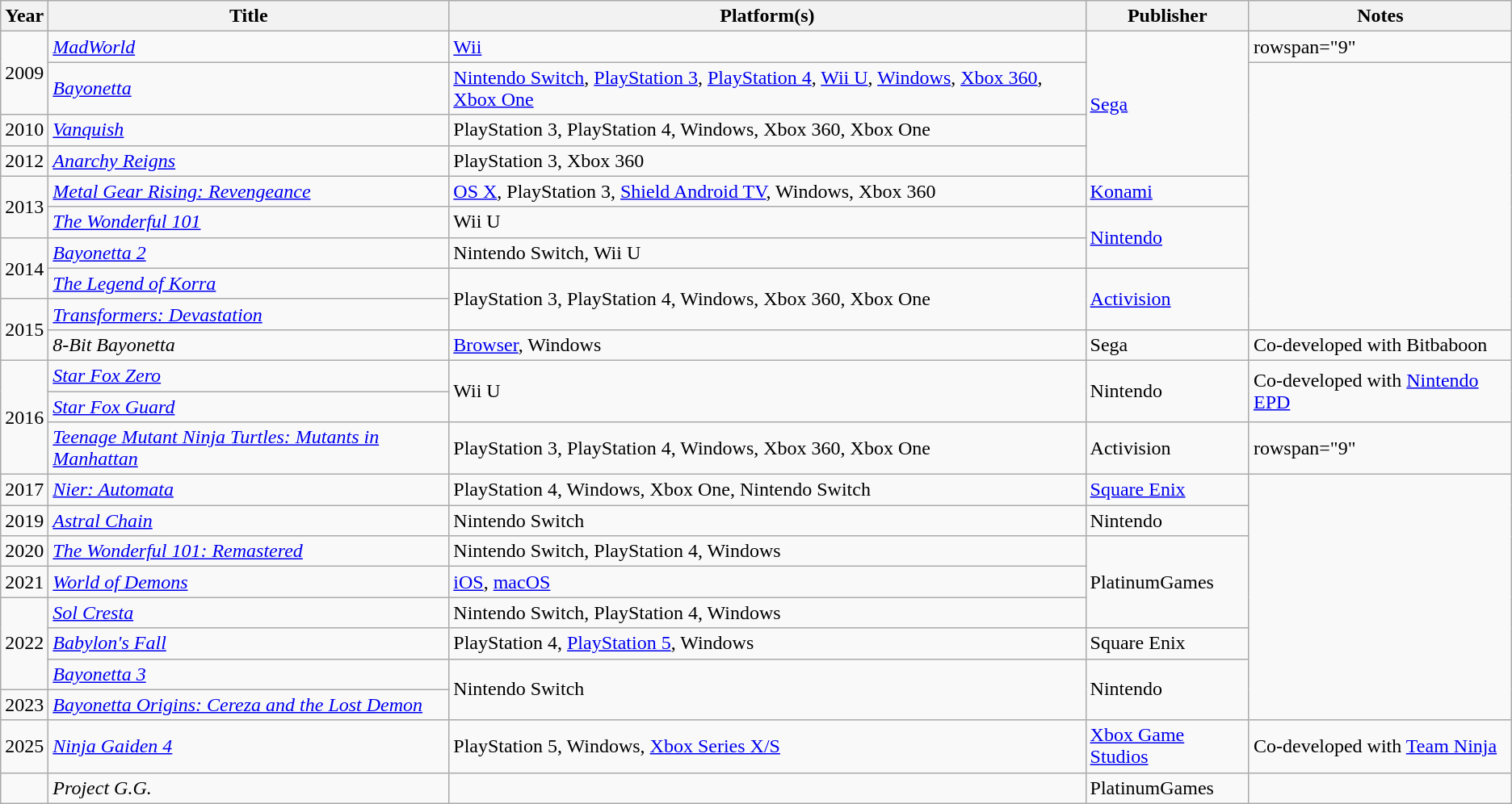<table class="wikitable sortable">
<tr>
<th>Year</th>
<th>Title</th>
<th>Platform(s)</th>
<th>Publisher</th>
<th class="unsortable">Notes</th>
</tr>
<tr>
<td rowspan="2">2009</td>
<td><em><a href='#'>MadWorld</a></em></td>
<td><a href='#'>Wii</a></td>
<td rowspan="4"><a href='#'>Sega</a></td>
<td>rowspan="9" </td>
</tr>
<tr>
<td><em><a href='#'>Bayonetta</a></em></td>
<td><a href='#'>Nintendo Switch</a>, <a href='#'>PlayStation 3</a>, <a href='#'>PlayStation 4</a>, <a href='#'>Wii U</a>, <a href='#'>Windows</a>, <a href='#'>Xbox 360</a>, <a href='#'>Xbox One</a></td>
</tr>
<tr>
<td>2010</td>
<td><em><a href='#'>Vanquish</a></em></td>
<td>PlayStation 3, PlayStation 4, Windows, Xbox 360, Xbox One</td>
</tr>
<tr>
<td>2012</td>
<td><em><a href='#'>Anarchy Reigns</a></em></td>
<td>PlayStation 3, Xbox 360</td>
</tr>
<tr>
<td rowspan="2">2013</td>
<td><em><a href='#'>Metal Gear Rising: Revengeance</a></em></td>
<td><a href='#'>OS X</a>, PlayStation 3, <a href='#'>Shield Android TV</a>, Windows, Xbox 360</td>
<td><a href='#'>Konami</a></td>
</tr>
<tr>
<td><em><a href='#'>The Wonderful 101</a></em></td>
<td>Wii U</td>
<td rowspan="2"><a href='#'>Nintendo</a></td>
</tr>
<tr>
<td rowspan="2">2014</td>
<td><em><a href='#'>Bayonetta 2</a></em></td>
<td>Nintendo Switch, Wii U</td>
</tr>
<tr>
<td><em><a href='#'>The Legend of Korra</a></em></td>
<td rowspan="2">PlayStation 3, PlayStation 4, Windows, Xbox 360, Xbox One</td>
<td rowspan="2"><a href='#'>Activision</a></td>
</tr>
<tr>
<td rowspan="2">2015</td>
<td><em><a href='#'>Transformers: Devastation</a></em></td>
</tr>
<tr>
<td><em>8-Bit Bayonetta</em></td>
<td><a href='#'>Browser</a>, Windows</td>
<td>Sega</td>
<td>Co-developed with Bitbaboon</td>
</tr>
<tr>
<td rowspan="3">2016</td>
<td><em><a href='#'>Star Fox Zero</a></em></td>
<td rowspan="2">Wii U</td>
<td rowspan="2">Nintendo</td>
<td rowspan="2">Co-developed with <a href='#'>Nintendo EPD</a></td>
</tr>
<tr>
<td><em><a href='#'>Star Fox Guard</a></em></td>
</tr>
<tr>
<td><em><a href='#'>Teenage Mutant Ninja Turtles: Mutants in Manhattan</a></em></td>
<td>PlayStation 3, PlayStation 4, Windows, Xbox 360, Xbox One</td>
<td>Activision</td>
<td>rowspan="9" </td>
</tr>
<tr>
<td rowspan="1">2017</td>
<td><em><a href='#'>Nier: Automata</a></em></td>
<td>PlayStation 4, Windows, Xbox One, Nintendo Switch</td>
<td><a href='#'>Square Enix</a></td>
</tr>
<tr>
<td>2019</td>
<td><em><a href='#'>Astral Chain</a></em></td>
<td>Nintendo Switch</td>
<td>Nintendo</td>
</tr>
<tr>
<td>2020</td>
<td><em><a href='#'>The Wonderful 101: Remastered</a></em></td>
<td>Nintendo Switch, PlayStation 4, Windows</td>
<td rowspan="3">PlatinumGames</td>
</tr>
<tr>
<td rowspan="1">2021</td>
<td><em><a href='#'>World of Demons</a></em></td>
<td><a href='#'>iOS</a>, <a href='#'>macOS</a></td>
</tr>
<tr>
<td rowspan="3">2022</td>
<td><em><a href='#'>Sol Cresta</a></em></td>
<td>Nintendo Switch, PlayStation 4, Windows</td>
</tr>
<tr>
<td><em><a href='#'>Babylon's Fall</a></em></td>
<td>PlayStation 4, <a href='#'>PlayStation 5</a>, Windows</td>
<td>Square Enix</td>
</tr>
<tr>
<td><em><a href='#'>Bayonetta 3</a></em></td>
<td rowspan="2">Nintendo Switch</td>
<td rowspan="2">Nintendo</td>
</tr>
<tr>
<td rowspan="1">2023</td>
<td><em><a href='#'>Bayonetta Origins: Cereza and the Lost Demon</a></em></td>
</tr>
<tr>
<td rowspan="1">2025</td>
<td><em><a href='#'>Ninja Gaiden 4</a></em></td>
<td rowspan="1">PlayStation 5, Windows, <a href='#'>Xbox Series X/S</a></td>
<td rowspan="1"><a href='#'>Xbox Game Studios</a></td>
<td rowspan="1">Co-developed with <a href='#'>Team Ninja</a></td>
</tr>
<tr>
<td></td>
<td><em>Project G.G.</em></td>
<td></td>
<td>PlatinumGames</td>
<td></td>
</tr>
</table>
